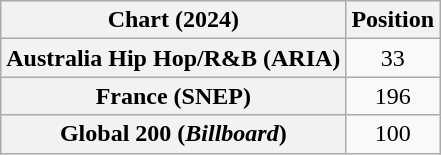<table class="wikitable sortable plainrowheaders" style="text-align:center">
<tr>
<th scope="col">Chart (2024)</th>
<th scope="col">Position</th>
</tr>
<tr>
<th scope="row">Australia Hip Hop/R&B (ARIA)</th>
<td>33</td>
</tr>
<tr>
<th scope="row">France (SNEP)</th>
<td>196</td>
</tr>
<tr>
<th scope="row">Global 200 (<em>Billboard</em>)</th>
<td>100</td>
</tr>
</table>
